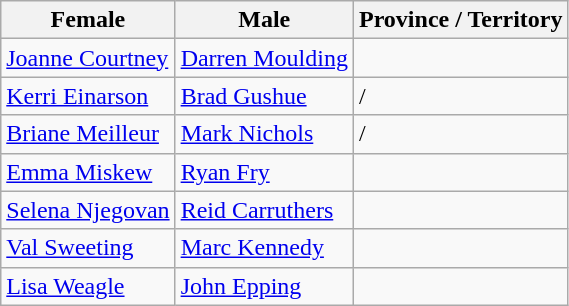<table class="wikitable">
<tr>
<th scope="col">Female</th>
<th scope="col">Male</th>
<th scope="col">Province / Territory</th>
</tr>
<tr>
<td><a href='#'>Joanne Courtney</a></td>
<td><a href='#'>Darren Moulding</a></td>
<td></td>
</tr>
<tr>
<td><a href='#'>Kerri Einarson</a></td>
<td><a href='#'>Brad Gushue</a></td>
<td> / </td>
</tr>
<tr>
<td><a href='#'>Briane Meilleur</a></td>
<td><a href='#'>Mark Nichols</a></td>
<td> / </td>
</tr>
<tr>
<td><a href='#'>Emma Miskew</a></td>
<td><a href='#'>Ryan Fry</a></td>
<td></td>
</tr>
<tr>
<td><a href='#'>Selena Njegovan</a></td>
<td><a href='#'>Reid Carruthers</a></td>
<td></td>
</tr>
<tr>
<td><a href='#'>Val Sweeting</a></td>
<td><a href='#'>Marc Kennedy</a></td>
<td></td>
</tr>
<tr>
<td><a href='#'>Lisa Weagle</a></td>
<td><a href='#'>John Epping</a></td>
<td></td>
</tr>
</table>
